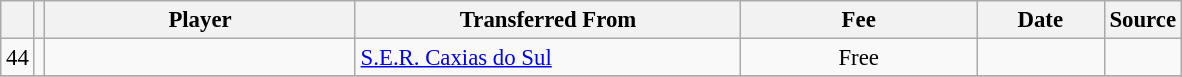<table class="wikitable plainrowheaders sortable" style="font-size:95%">
<tr>
<th></th>
<th></th>
<th scope=col style="width:200px;"><strong>Player</strong></th>
<th scope=col style="width:250px;"><strong>Transferred From</strong></th>
<th scope=col style="width:150px;"><strong>Fee</strong></th>
<th scope=col style="width:78px;"><strong>Date</strong></th>
<th><strong>Source</strong></th>
</tr>
<tr>
<td align=center>44</td>
<td align=center></td>
<td></td>
<td> <a href='#'>S.E.R. Caxias do Sul</a></td>
<td align=center>Free</td>
<td align=center></td>
<td align=center></td>
</tr>
<tr>
</tr>
</table>
